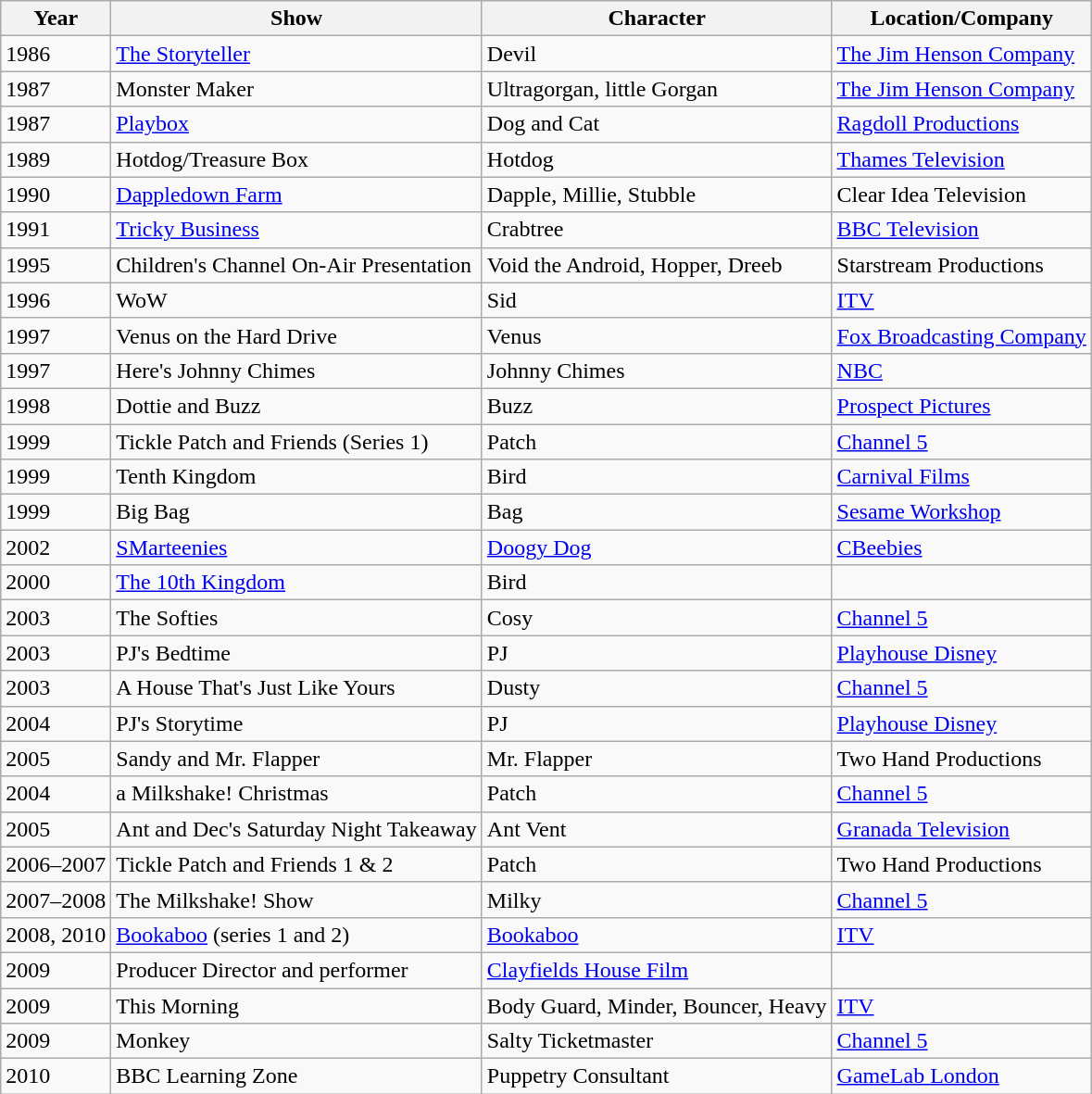<table class="wikitable sortable">
<tr>
<th>Year</th>
<th>Show</th>
<th>Character</th>
<th>Location/Company</th>
</tr>
<tr>
<td>1986</td>
<td><a href='#'>The Storyteller</a></td>
<td>Devil</td>
<td><a href='#'>The Jim Henson Company</a></td>
</tr>
<tr>
<td>1987</td>
<td>Monster Maker</td>
<td>Ultragorgan, little Gorgan</td>
<td><a href='#'>The Jim Henson Company</a></td>
</tr>
<tr>
<td>1987</td>
<td><a href='#'>Playbox</a></td>
<td>Dog and Cat</td>
<td><a href='#'>Ragdoll Productions</a></td>
</tr>
<tr>
<td>1989</td>
<td>Hotdog/Treasure Box</td>
<td>Hotdog</td>
<td><a href='#'>Thames Television</a></td>
</tr>
<tr>
<td>1990</td>
<td><a href='#'>Dappledown Farm</a></td>
<td>Dapple, Millie, Stubble</td>
<td>Clear Idea Television</td>
</tr>
<tr>
<td>1991</td>
<td><a href='#'>Tricky Business</a></td>
<td>Crabtree</td>
<td><a href='#'>BBC Television</a></td>
</tr>
<tr>
<td>1995</td>
<td>Children's Channel On-Air Presentation</td>
<td>Void the Android, Hopper, Dreeb</td>
<td>Starstream Productions</td>
</tr>
<tr>
<td>1996</td>
<td>WoW</td>
<td>Sid</td>
<td><a href='#'>ITV</a></td>
</tr>
<tr>
<td>1997</td>
<td>Venus on the Hard Drive</td>
<td>Venus</td>
<td><a href='#'>Fox Broadcasting Company</a></td>
</tr>
<tr>
<td>1997</td>
<td>Here's Johnny Chimes</td>
<td>Johnny Chimes</td>
<td><a href='#'>NBC</a></td>
</tr>
<tr>
<td>1998</td>
<td>Dottie and Buzz</td>
<td>Buzz</td>
<td><a href='#'>Prospect Pictures</a></td>
</tr>
<tr>
<td>1999</td>
<td>Tickle Patch and Friends (Series 1)</td>
<td>Patch</td>
<td><a href='#'>Channel 5</a></td>
</tr>
<tr>
<td>1999</td>
<td>Tenth Kingdom</td>
<td>Bird</td>
<td><a href='#'>Carnival Films</a></td>
</tr>
<tr>
<td>1999</td>
<td>Big Bag</td>
<td>Bag</td>
<td><a href='#'>Sesame Workshop</a></td>
</tr>
<tr>
<td>2002</td>
<td><a href='#'>SMarteenies</a></td>
<td><a href='#'>Doogy Dog</a></td>
<td><a href='#'>CBeebies</a></td>
</tr>
<tr>
<td>2000</td>
<td><a href='#'>The 10th Kingdom</a></td>
<td>Bird</td>
<td></td>
</tr>
<tr>
<td>2003</td>
<td>The Softies</td>
<td>Cosy</td>
<td><a href='#'>Channel 5</a></td>
</tr>
<tr>
<td>2003</td>
<td>PJ's Bedtime</td>
<td>PJ</td>
<td><a href='#'>Playhouse Disney</a></td>
</tr>
<tr>
<td>2003</td>
<td>A House That's Just Like Yours</td>
<td>Dusty</td>
<td><a href='#'>Channel 5</a></td>
</tr>
<tr>
<td>2004</td>
<td>PJ's Storytime</td>
<td>PJ</td>
<td><a href='#'>Playhouse Disney</a></td>
</tr>
<tr>
<td>2005</td>
<td>Sandy and Mr. Flapper</td>
<td>Mr. Flapper</td>
<td>Two Hand Productions</td>
</tr>
<tr>
<td>2004</td>
<td>a Milkshake! Christmas</td>
<td>Patch</td>
<td><a href='#'>Channel 5</a></td>
</tr>
<tr>
<td>2005</td>
<td>Ant and Dec's Saturday Night Takeaway</td>
<td>Ant Vent</td>
<td><a href='#'>Granada Television</a></td>
</tr>
<tr>
<td>2006–2007</td>
<td>Tickle Patch and Friends 1 & 2</td>
<td>Patch</td>
<td>Two Hand Productions</td>
</tr>
<tr>
<td>2007–2008</td>
<td>The Milkshake! Show</td>
<td>Milky</td>
<td><a href='#'>Channel 5</a></td>
</tr>
<tr>
<td>2008, 2010</td>
<td><a href='#'>Bookaboo</a> (series 1 and 2)</td>
<td><a href='#'>Bookaboo</a></td>
<td><a href='#'>ITV</a></td>
</tr>
<tr>
<td>2009</td>
<td>Producer Director and performer</td>
<td><a href='#'>Clayfields House Film</a></td>
<td></td>
</tr>
<tr>
<td>2009</td>
<td>This Morning</td>
<td>Body Guard, Minder, Bouncer, Heavy</td>
<td><a href='#'>ITV</a></td>
</tr>
<tr>
<td>2009</td>
<td>Monkey</td>
<td>Salty Ticketmaster</td>
<td><a href='#'>Channel 5</a></td>
</tr>
<tr>
<td>2010</td>
<td>BBC Learning Zone</td>
<td>Puppetry Consultant</td>
<td><a href='#'>GameLab London</a></td>
</tr>
</table>
